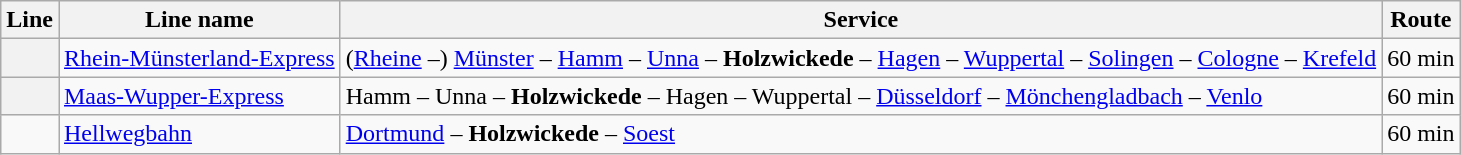<table class="wikitable">
<tr>
<th>Line</th>
<th>Line name</th>
<th>Service</th>
<th>Route</th>
</tr>
<tr>
<th></th>
<td><a href='#'>Rhein-Münsterland-Express</a></td>
<td>(<a href='#'>Rheine</a> –) <a href='#'>Münster</a> – <a href='#'>Hamm</a> – <a href='#'>Unna</a> – <strong>Holzwickede</strong> – <a href='#'>Hagen</a> – <a href='#'>Wuppertal</a> – <a href='#'>Solingen</a> – <a href='#'>Cologne</a> – <a href='#'>Krefeld</a></td>
<td>60 min</td>
</tr>
<tr>
<th></th>
<td><a href='#'>Maas-Wupper-Express</a></td>
<td>Hamm – Unna – <strong>Holzwickede</strong> – Hagen – Wuppertal – <a href='#'>Düsseldorf</a> – <a href='#'>Mönchengladbach</a> – <a href='#'>Venlo</a></td>
<td>60 min</td>
</tr>
<tr>
<td></td>
<td><a href='#'>Hellwegbahn</a></td>
<td><a href='#'>Dortmund</a> – <strong>Holzwickede</strong> – <a href='#'>Soest</a></td>
<td>60 min</td>
</tr>
</table>
